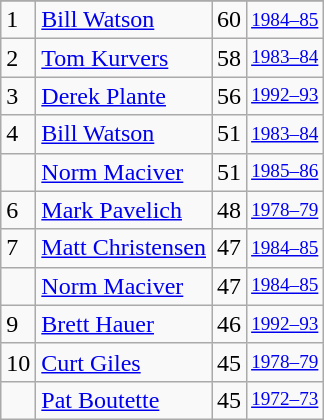<table class="wikitable">
<tr>
</tr>
<tr>
<td>1</td>
<td><a href='#'>Bill Watson</a></td>
<td>60</td>
<td style="font-size:80%;"><a href='#'>1984–85</a></td>
</tr>
<tr>
<td>2</td>
<td><a href='#'>Tom Kurvers</a></td>
<td>58</td>
<td style="font-size:80%;"><a href='#'>1983–84</a></td>
</tr>
<tr>
<td>3</td>
<td><a href='#'>Derek Plante</a></td>
<td>56</td>
<td style="font-size:80%;"><a href='#'>1992–93</a></td>
</tr>
<tr>
<td>4</td>
<td><a href='#'>Bill Watson</a></td>
<td>51</td>
<td style="font-size:80%;"><a href='#'>1983–84</a></td>
</tr>
<tr>
<td></td>
<td><a href='#'>Norm Maciver</a></td>
<td>51</td>
<td style="font-size:80%;"><a href='#'>1985–86</a></td>
</tr>
<tr>
<td>6</td>
<td><a href='#'>Mark Pavelich</a></td>
<td>48</td>
<td style="font-size:80%;"><a href='#'>1978–79</a></td>
</tr>
<tr>
<td>7</td>
<td><a href='#'>Matt Christensen</a></td>
<td>47</td>
<td style="font-size:80%;"><a href='#'>1984–85</a></td>
</tr>
<tr>
<td></td>
<td><a href='#'>Norm Maciver</a></td>
<td>47</td>
<td style="font-size:80%;"><a href='#'>1984–85</a></td>
</tr>
<tr>
<td>9</td>
<td><a href='#'>Brett Hauer</a></td>
<td>46</td>
<td style="font-size:80%;"><a href='#'>1992–93</a></td>
</tr>
<tr>
<td>10</td>
<td><a href='#'>Curt Giles</a></td>
<td>45</td>
<td style="font-size:80%;"><a href='#'>1978–79</a></td>
</tr>
<tr>
<td></td>
<td><a href='#'>Pat Boutette</a></td>
<td>45</td>
<td style="font-size:80%;"><a href='#'>1972–73</a></td>
</tr>
</table>
